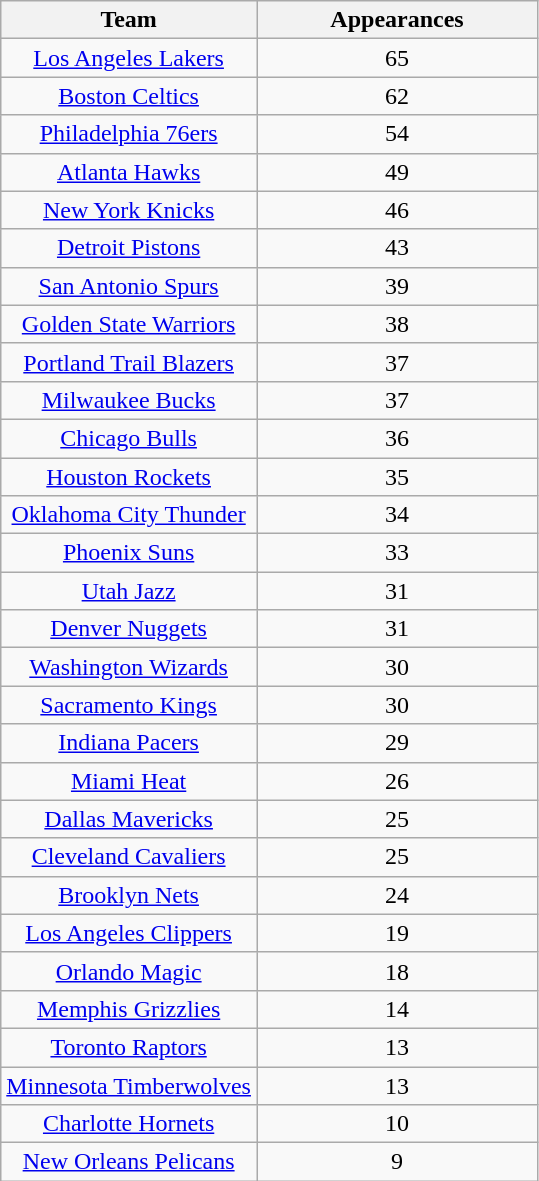<table class="wikitable sortable" style="text-align:center">
<tr>
<th>Team</th>
<th style="width:180px">Appearances</th>
</tr>
<tr>
<td><a href='#'>Los Angeles Lakers</a></td>
<td>65</td>
</tr>
<tr>
<td><a href='#'>Boston Celtics</a></td>
<td>62</td>
</tr>
<tr>
<td><a href='#'>Philadelphia 76ers</a></td>
<td>54</td>
</tr>
<tr>
<td><a href='#'>Atlanta Hawks</a></td>
<td>49</td>
</tr>
<tr>
<td><a href='#'>New York Knicks</a></td>
<td>46</td>
</tr>
<tr>
<td><a href='#'>Detroit Pistons</a></td>
<td>43</td>
</tr>
<tr>
<td><a href='#'>San Antonio Spurs</a></td>
<td>39</td>
</tr>
<tr>
<td><a href='#'>Golden State Warriors</a></td>
<td>38</td>
</tr>
<tr>
<td><a href='#'>Portland Trail Blazers</a></td>
<td>37</td>
</tr>
<tr>
<td><a href='#'>Milwaukee Bucks</a></td>
<td>37</td>
</tr>
<tr>
<td><a href='#'>Chicago Bulls</a></td>
<td>36</td>
</tr>
<tr>
<td><a href='#'>Houston Rockets</a></td>
<td>35</td>
</tr>
<tr>
<td><a href='#'>Oklahoma City Thunder</a></td>
<td>34</td>
</tr>
<tr>
<td><a href='#'>Phoenix Suns</a></td>
<td>33</td>
</tr>
<tr>
<td><a href='#'>Utah Jazz</a></td>
<td>31</td>
</tr>
<tr>
<td><a href='#'>Denver Nuggets</a></td>
<td>31</td>
</tr>
<tr>
<td><a href='#'>Washington Wizards</a></td>
<td>30</td>
</tr>
<tr>
<td><a href='#'>Sacramento Kings</a></td>
<td>30</td>
</tr>
<tr>
<td><a href='#'>Indiana Pacers</a></td>
<td>29</td>
</tr>
<tr>
<td><a href='#'>Miami Heat</a></td>
<td>26</td>
</tr>
<tr>
<td><a href='#'>Dallas Mavericks</a></td>
<td>25</td>
</tr>
<tr>
<td><a href='#'>Cleveland Cavaliers</a></td>
<td>25</td>
</tr>
<tr>
<td><a href='#'>Brooklyn Nets</a></td>
<td>24</td>
</tr>
<tr>
<td><a href='#'>Los Angeles Clippers</a></td>
<td>19</td>
</tr>
<tr>
<td><a href='#'>Orlando Magic</a></td>
<td>18</td>
</tr>
<tr>
<td><a href='#'>Memphis Grizzlies</a></td>
<td>14</td>
</tr>
<tr>
<td><a href='#'>Toronto Raptors</a></td>
<td>13</td>
</tr>
<tr>
<td><a href='#'>Minnesota Timberwolves</a></td>
<td>13</td>
</tr>
<tr>
<td><a href='#'>Charlotte Hornets</a></td>
<td>10</td>
</tr>
<tr>
<td><a href='#'>New Orleans Pelicans</a></td>
<td>9</td>
</tr>
</table>
